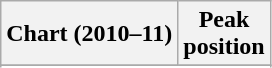<table class="wikitable sortable">
<tr>
<th>Chart (2010–11)</th>
<th>Peak<br>position</th>
</tr>
<tr>
</tr>
<tr>
</tr>
<tr>
</tr>
<tr>
</tr>
</table>
